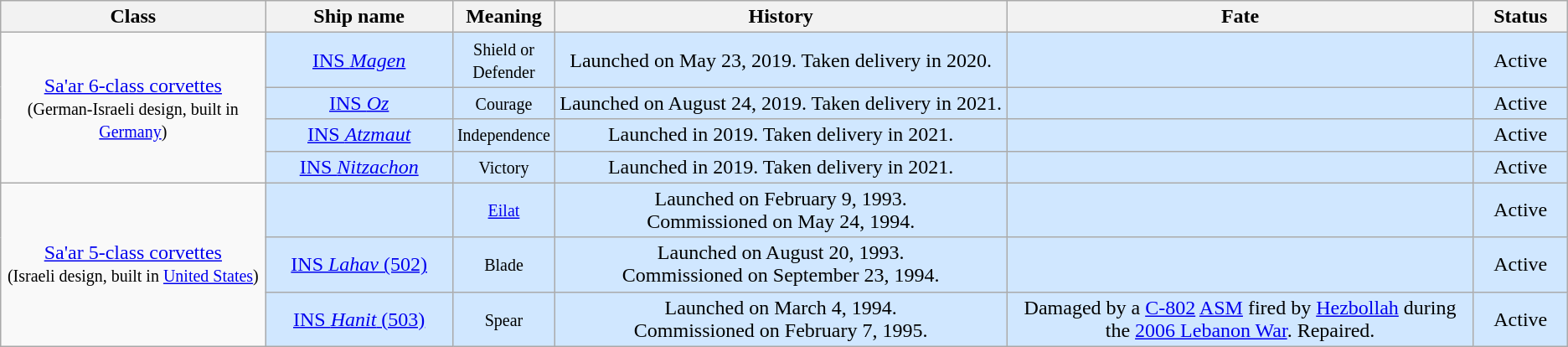<table class="wikitable">
<tr>
<th width="17%">Class</th>
<th width="12%">Ship name</th>
<th width="6%">Meaning</th>
<th width="29%">History</th>
<th width="30%">Fate</th>
<th width="6%">Status</th>
</tr>
<tr align=center>
<td rowspan=4><a href='#'>Sa'ar 6-class corvettes</a><br><small>(German-Israeli design, built in <a href='#'>Germany</a>)</small></td>
<td bgcolor=#D0E7FF><a href='#'>INS <em>Magen</em></a></td>
<td bgcolor=#D0E7FF><small>Shield or Defender</small></td>
<td bgcolor=#D0E7FF>Launched on May 23, 2019. Taken delivery in 2020.</td>
<td bgcolor=#D0E7FF></td>
<td bgcolor=#D0E7FF>Active</td>
</tr>
<tr align=center>
<td bgcolor=#D0E7FF><a href='#'>INS <em>Oz</em></a></td>
<td bgcolor=#D0E7FF><small>Courage</small></td>
<td bgcolor=#D0E7FF>Launched on August 24, 2019. Taken delivery in 2021.</td>
<td bgcolor=#D0E7FF></td>
<td bgcolor=#D0E7FF>Active</td>
</tr>
<tr align=center>
<td bgcolor=#D0E7FF><a href='#'>INS <em>Atzmaut</em></a></td>
<td bgcolor=#D0E7FF><small>Independence</small></td>
<td bgcolor=#D0E7FF>Launched in 2019. Taken delivery in 2021.</td>
<td bgcolor=#D0E7FF></td>
<td bgcolor=#D0E7FF>Active</td>
</tr>
<tr align=center>
<td bgcolor=#D0E7FF><a href='#'>INS <em>Nitzachon</em></a></td>
<td bgcolor=#D0E7FF><small>Victory</small></td>
<td bgcolor=#D0E7FF>Launched in 2019. Taken delivery in 2021.</td>
<td bgcolor=#D0E7FF></td>
<td bgcolor=#D0E7FF>Active</td>
</tr>
<tr align=center>
<td rowspan=3><a href='#'>Sa'ar 5-class corvettes</a><br><small>(Israeli design, built in <a href='#'>United States</a>)</small></td>
<td bgcolor=#D0E7FF></td>
<td bgcolor=#D0E7FF><small><a href='#'>Eilat</a></small></td>
<td bgcolor=#D0E7FF>Launched on February 9, 1993.<br>Commissioned on May 24, 1994.</td>
<td bgcolor=#D0E7FF></td>
<td bgcolor=#D0E7FF>Active</td>
</tr>
<tr align=center bgcolor=#D0E7FF>
<td><a href='#'>INS <em>Lahav</em> (502)</a></td>
<td><small>Blade</small></td>
<td>Launched on August 20, 1993.<br>Commissioned on September 23, 1994.</td>
<td></td>
<td>Active</td>
</tr>
<tr align=center bgcolor=#D0E7FF>
<td><a href='#'>INS <em>Hanit</em> (503)</a></td>
<td><small>Spear</small></td>
<td>Launched on March 4, 1994.<br>Commissioned on February 7, 1995.</td>
<td>Damaged by a <a href='#'>C-802</a> <a href='#'>ASM</a> fired by <a href='#'>Hezbollah</a> during the <a href='#'>2006 Lebanon War</a>. Repaired.</td>
<td>Active</td>
</tr>
</table>
